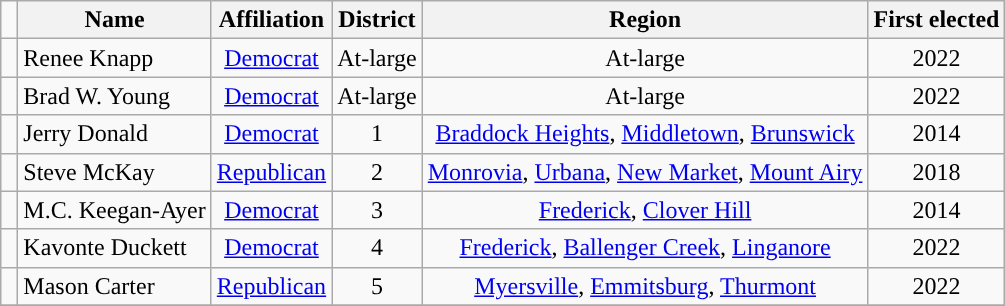<table class=wikitable>
<tr>
<td> </td>
<th style="text-align:center;">Name</th>
<th valign=bottom>Affiliation</th>
<th style="vertical-align:bottom; text-align:center;">District</th>
<th style="vertical-align:bottom; text-align:center;">Region</th>
<th style="vertical-align:bottom; text-align:center;">First elected</th>
</tr>
<tr>
<td style="background-color:"> </td>
<td>Renee Knapp</td>
<td style="text-align:center;"><a href='#'>Democrat</a></td>
<td style="text-align:center;">At-large</td>
<td style="text-align:center;">At-large</td>
<td style="text-align:center;">2022</td>
</tr>
<tr>
<td style="background-color:"> </td>
<td>Brad W. Young</td>
<td style="text-align:center;"><a href='#'>Democrat</a></td>
<td style="text-align:center;">At-large</td>
<td style="text-align:center;">At-large</td>
<td style="text-align:center;">2022</td>
</tr>
<tr>
<td style="background-color:"> </td>
<td>Jerry Donald</td>
<td style="text-align:center;"><a href='#'>Democrat</a></td>
<td style="text-align:center;">1</td>
<td style="text-align:center;"><a href='#'>Braddock Heights</a>, <a href='#'>Middletown</a>, <a href='#'>Brunswick</a></td>
<td style="text-align:center;">2014</td>
</tr>
<tr>
<td style="background-color:"> </td>
<td>Steve McKay</td>
<td style="text-align:center;"><a href='#'>Republican</a></td>
<td style="text-align:center;">2</td>
<td style="text-align:center;"><a href='#'>Monrovia</a>, <a href='#'>Urbana</a>, <a href='#'>New Market</a>, <a href='#'>Mount Airy</a></td>
<td style="text-align:center;">2018</td>
</tr>
<tr>
<td style="background-color:"> </td>
<td>M.C. Keegan-Ayer</td>
<td style="text-align:center;"><a href='#'>Democrat</a></td>
<td style="text-align:center;">3</td>
<td style="text-align:center;"><a href='#'>Frederick</a>, <a href='#'>Clover Hill</a></td>
<td style="text-align:center;">2014</td>
</tr>
<tr>
<td style="background-color:"> </td>
<td>Kavonte Duckett</td>
<td style="text-align:center;"><a href='#'>Democrat</a></td>
<td style="text-align:center;">4</td>
<td style="text-align:center;"><a href='#'>Frederick</a>, <a href='#'>Ballenger Creek</a>, <a href='#'>Linganore</a></td>
<td style="text-align:center;">2022</td>
</tr>
<tr>
<td style="background-color:"> </td>
<td>Mason Carter</td>
<td style="text-align:center;"><a href='#'>Republican</a></td>
<td style="text-align:center;">5</td>
<td style="text-align:center;"><a href='#'>Myersville</a>, <a href='#'>Emmitsburg</a>, <a href='#'>Thurmont</a></td>
<td style="text-align:center;">2022</td>
</tr>
<tr>
</tr>
</table>
